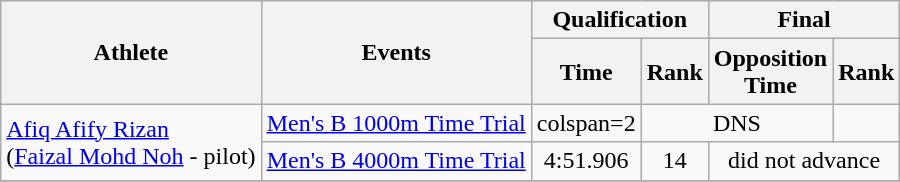<table class=wikitable>
<tr>
<th rowspan="2">Athlete</th>
<th rowspan="2">Events</th>
<th colspan="2">Qualification</th>
<th colspan="2">Final</th>
</tr>
<tr>
<th>Time</th>
<th>Rank</th>
<th>Opposition<br>Time</th>
<th>Rank</th>
</tr>
<tr>
<td rowspan="2"><a href='#'>Afiq Afify Rizan</a><br>(<a href='#'>Faizal Mohd Noh</a> - pilot)</td>
<td><a href='#'>Men's B 1000m Time Trial</a></td>
<td>colspan=2 </td>
<td align="center" colspan=2>DNS</td>
</tr>
<tr>
<td><a href='#'>Men's B 4000m Time Trial</a></td>
<td align="center">4:51.906</td>
<td align="center">14</td>
<td align="center" colspan="2">did not advance</td>
</tr>
<tr>
</tr>
</table>
